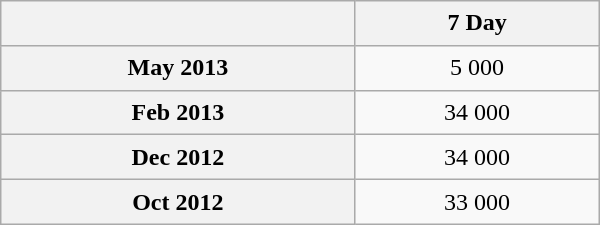<table class="wikitable sortable" style="text-align:center; width:400px; height:150px;">
<tr>
<th></th>
<th>7 Day</th>
</tr>
<tr>
<th scope="row">May 2013</th>
<td>5 000</td>
</tr>
<tr>
<th scope="row">Feb 2013</th>
<td>34 000</td>
</tr>
<tr>
<th scope="row">Dec 2012</th>
<td>34 000</td>
</tr>
<tr>
<th scope="row">Oct 2012</th>
<td>33 000</td>
</tr>
</table>
